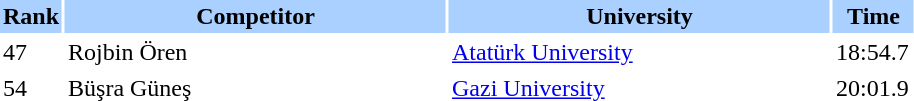<table border="0" cellspacing="2" cellpadding="2">
<tr bgcolor=AAD0FF>
<th width=20>Rank</th>
<th width=250>Competitor</th>
<th width=250>University</th>
<th width=50>Time</th>
</tr>
<tr>
<td>47</td>
<td>Rojbin Ören</td>
<td><a href='#'>Atatürk University</a></td>
<td>18:54.7</td>
</tr>
<tr>
<td>54</td>
<td>Büşra Güneş</td>
<td><a href='#'>Gazi University</a></td>
<td>20:01.9</td>
</tr>
</table>
